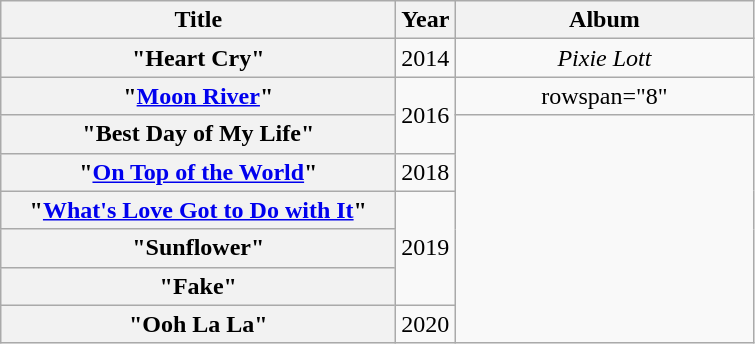<table class="wikitable plainrowheaders" style="text-align:center">
<tr>
<th scope="col" style="width:16em;">Title</th>
<th scope="col" style="width:1em;">Year</th>
<th scope="col" style="width:12em;">Album</th>
</tr>
<tr>
<th scope="row">"Heart Cry"</th>
<td>2014</td>
<td><em>Pixie Lott</em></td>
</tr>
<tr>
<th scope="row">"<a href='#'>Moon River</a>"</th>
<td rowspan="2">2016</td>
<td>rowspan="8" </td>
</tr>
<tr>
<th scope="row">"Best Day of My Life"</th>
</tr>
<tr>
<th scope="row">"<a href='#'>On Top of the World</a>"<br></th>
<td>2018</td>
</tr>
<tr>
<th scope="row">"<a href='#'>What's Love Got to Do with It</a>"</th>
<td rowspan="3">2019</td>
</tr>
<tr>
<th scope="row">"Sunflower"</th>
</tr>
<tr>
<th scope="row">"Fake"</th>
</tr>
<tr>
<th scope="row">"Ooh La La"</th>
<td>2020</td>
</tr>
</table>
